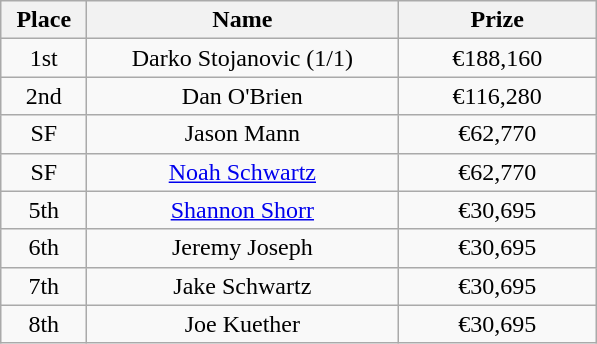<table class="wikitable">
<tr>
<th width="50">Place</th>
<th width="200">Name</th>
<th width="125">Prize</th>
</tr>
<tr>
<td align="center">1st</td>
<td align="center">Darko Stojanovic (1/1)</td>
<td align="center">€188,160</td>
</tr>
<tr>
<td align="center">2nd</td>
<td align="center">Dan O'Brien</td>
<td align="center">€116,280</td>
</tr>
<tr>
<td align="center">SF</td>
<td align="center">Jason Mann</td>
<td align="center">€62,770</td>
</tr>
<tr>
<td align="center">SF</td>
<td align="center"><a href='#'>Noah Schwartz</a></td>
<td align="center">€62,770</td>
</tr>
<tr>
<td align="center">5th</td>
<td align="center"><a href='#'>Shannon Shorr</a></td>
<td align="center">€30,695</td>
</tr>
<tr>
<td align="center">6th</td>
<td align="center">Jeremy Joseph</td>
<td align="center">€30,695</td>
</tr>
<tr>
<td align="center">7th</td>
<td align="center">Jake Schwartz</td>
<td align="center">€30,695</td>
</tr>
<tr>
<td align="center">8th</td>
<td align="center">Joe Kuether</td>
<td align="center">€30,695</td>
</tr>
</table>
